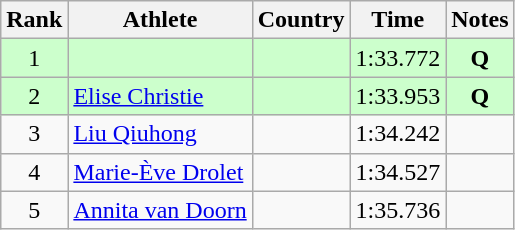<table class="wikitable sortable" style="text-align:center">
<tr>
<th>Rank</th>
<th>Athlete</th>
<th>Country</th>
<th>Time</th>
<th>Notes</th>
</tr>
<tr bgcolor="#ccffcc">
<td>1</td>
<td align=left></td>
<td align=left></td>
<td>1:33.772</td>
<td><strong>Q</strong></td>
</tr>
<tr bgcolor="#ccffcc">
<td>2</td>
<td align=left><a href='#'>Elise Christie</a></td>
<td align=left></td>
<td>1:33.953</td>
<td><strong>Q</strong></td>
</tr>
<tr>
<td>3</td>
<td align=left><a href='#'>Liu Qiuhong</a></td>
<td align=left></td>
<td>1:34.242</td>
<td></td>
</tr>
<tr>
<td>4</td>
<td align=left><a href='#'>Marie-Ève Drolet</a></td>
<td align=left></td>
<td>1:34.527</td>
<td></td>
</tr>
<tr>
<td>5</td>
<td align=left><a href='#'>Annita van Doorn</a></td>
<td align=left></td>
<td>1:35.736</td>
<td></td>
</tr>
</table>
